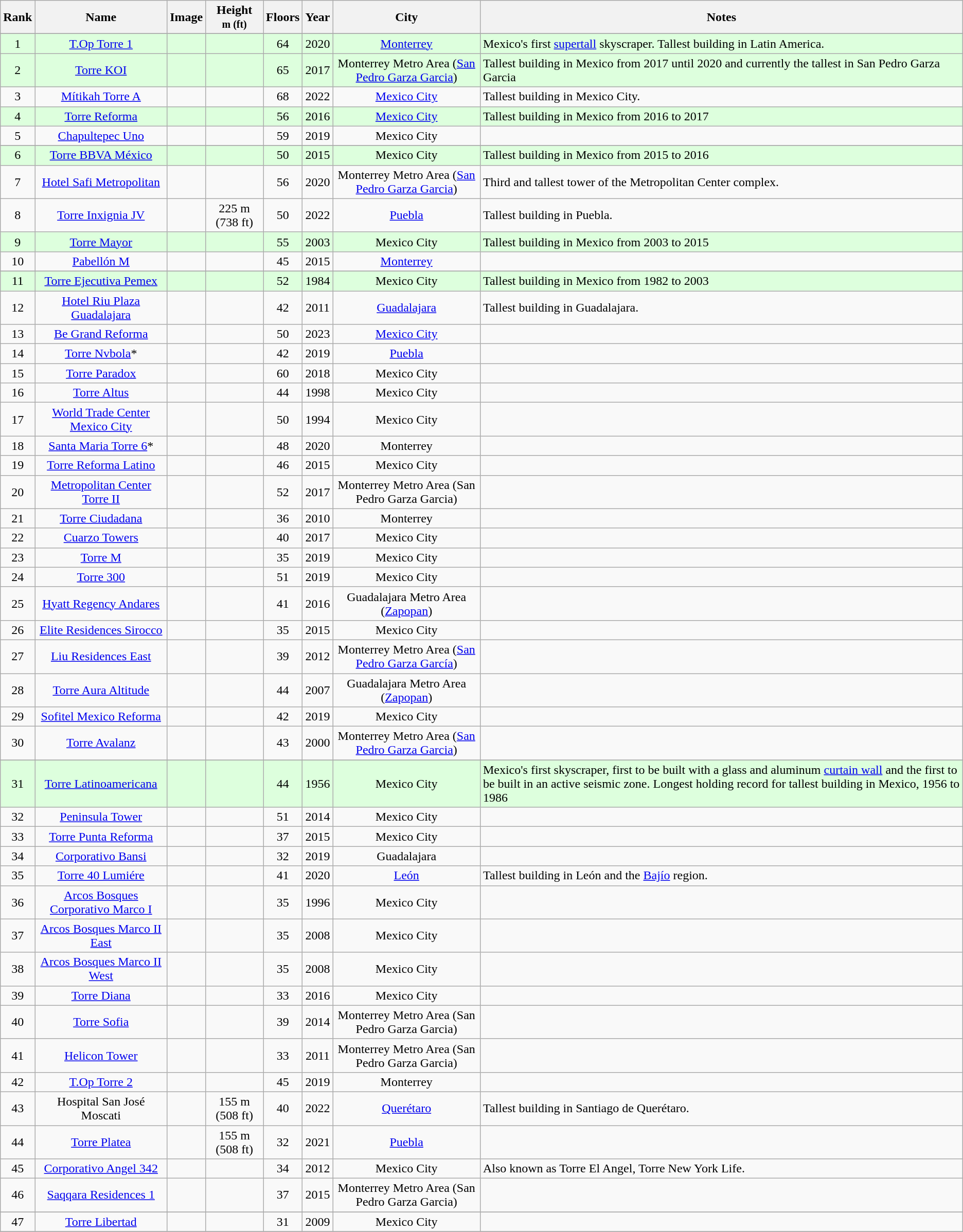<table class="wikitable sortable">
<tr>
<th data-sort-type="number">Rank</th>
<th data-sort-type="text">Name</th>
<th class="unsortable">Image</th>
<th data-sort-type="number">Height<br><small>m (ft)</small></th>
<th data-sort-type="number">Floors</th>
<th data-sort-type="number">Year</th>
<th data-sort-type="text">City</th>
<th class="unsortable">Notes</th>
</tr>
<tr>
</tr>
<tr style="background:#dfd;">
<td align=center>1</td>
<td align=center><a href='#'>T.Op Torre 1</a></td>
<td></td>
<td align=center></td>
<td align=center>64</td>
<td align=center>2020</td>
<td align=center><a href='#'>Monterrey</a></td>
<td>Mexico's first <a href='#'>supertall</a> skyscraper. Tallest building in Latin America.</td>
</tr>
<tr style="background:#dfd;">
<td align=center>2</td>
<td align=center><a href='#'>Torre KOI</a></td>
<td></td>
<td align=center></td>
<td align=center>65</td>
<td align=center>2017</td>
<td align=center>Monterrey Metro Area (<a href='#'>San Pedro Garza Garcia</a>)</td>
<td> Tallest building in Mexico from 2017 until 2020 and currently the tallest in San Pedro Garza Garcia</td>
</tr>
<tr>
<td align=center>3</td>
<td align=center><a href='#'>Mítikah Torre A</a></td>
<td></td>
<td align=center></td>
<td align=center>68</td>
<td align=center>2022</td>
<td align=center><a href='#'>Mexico City</a></td>
<td>Tallest building in Mexico City.</td>
</tr>
<tr style="background:#dfd;">
<td align=center>4</td>
<td align=center><a href='#'>Torre Reforma</a></td>
<td></td>
<td align=center></td>
<td align=center>56</td>
<td align=center>2016</td>
<td align=center><a href='#'>Mexico City</a></td>
<td>Tallest building in Mexico from 2016 to 2017</td>
</tr>
<tr>
<td align=center>5</td>
<td align=center><a href='#'>Chapultepec Uno</a></td>
<td></td>
<td align=center></td>
<td align=center>59</td>
<td align=center>2019</td>
<td align=center>Mexico City</td>
<td></td>
</tr>
<tr>
</tr>
<tr style="background:#dfd;">
<td align=center>6</td>
<td align=center><a href='#'>Torre BBVA México</a></td>
<td></td>
<td align=center></td>
<td align=center>50</td>
<td align=center>2015</td>
<td align=center>Mexico City</td>
<td> Tallest building in Mexico from 2015 to 2016</td>
</tr>
<tr>
<td align=center>7</td>
<td align=center><a href='#'>Hotel Safi Metropolitan</a></td>
<td></td>
<td align=center></td>
<td align=center>56</td>
<td align=center>2020</td>
<td align=center>Monterrey Metro Area (<a href='#'>San Pedro Garza Garcia</a>)</td>
<td>Third and tallest tower of the Metropolitan Center complex.</td>
</tr>
<tr>
<td align=center>8</td>
<td align=center><a href='#'>Torre Inxignia JV</a></td>
<td></td>
<td align=center>225 m (738 ft)</td>
<td align=center>50</td>
<td align=center>2022</td>
<td align=center><a href='#'>Puebla</a></td>
<td>Tallest building in Puebla.</td>
</tr>
<tr style="background:#dfd;">
<td align=center>9</td>
<td align=center><a href='#'>Torre Mayor</a></td>
<td></td>
<td align=center></td>
<td align=center>55</td>
<td align=center>2003</td>
<td align=center>Mexico City</td>
<td> Tallest building in Mexico from 2003 to 2015</td>
</tr>
<tr>
<td align=center>10</td>
<td align=center><a href='#'>Pabellón M</a></td>
<td></td>
<td align=center></td>
<td align=center>45</td>
<td align=center>2015</td>
<td align=center><a href='#'>Monterrey</a></td>
<td></td>
</tr>
<tr>
</tr>
<tr style="background:#dfd;">
<td align=center>11</td>
<td align=center><a href='#'>Torre Ejecutiva Pemex</a></td>
<td></td>
<td align=center></td>
<td align=center>52</td>
<td align=center>1984</td>
<td align=center>Mexico City</td>
<td> Tallest building in Mexico from 1982 to 2003</td>
</tr>
<tr>
<td align=center>12</td>
<td align=center><a href='#'>Hotel Riu Plaza Guadalajara</a></td>
<td></td>
<td align=center></td>
<td align=center>42</td>
<td align=center>2011</td>
<td align=center><a href='#'>Guadalajara</a></td>
<td>Tallest building in Guadalajara.</td>
</tr>
<tr>
<td align=center>13</td>
<td align=center><a href='#'>Be Grand Reforma</a></td>
<td></td>
<td align=center></td>
<td align=center>50</td>
<td align=center>2023</td>
<td align=center><a href='#'>Mexico City</a></td>
<td></td>
</tr>
<tr>
<td align=center>14</td>
<td align=center><a href='#'>Torre Nvbola</a>*</td>
<td></td>
<td align=center></td>
<td align=center>42</td>
<td align=center>2019</td>
<td align=center><a href='#'>Puebla</a></td>
<td></td>
</tr>
<tr>
<td align=center>15</td>
<td align=center><a href='#'>Torre Paradox</a></td>
<td></td>
<td align=center></td>
<td align=center>60</td>
<td align=center>2018</td>
<td align=center>Mexico City</td>
<td></td>
</tr>
<tr>
<td align=center>16</td>
<td align=center><a href='#'>Torre Altus</a></td>
<td></td>
<td align=center></td>
<td align=center>44</td>
<td align=center>1998</td>
<td align=center>Mexico City</td>
<td></td>
</tr>
<tr>
<td align=center>17</td>
<td align=center><a href='#'>World Trade Center Mexico City</a></td>
<td></td>
<td align=center></td>
<td align=center>50</td>
<td align=center>1994</td>
<td align=center>Mexico City</td>
<td></td>
</tr>
<tr>
<td align=center>18</td>
<td align=center><a href='#'>Santa Maria Torre 6</a>*</td>
<td></td>
<td align=center></td>
<td align=center>48</td>
<td align=center>2020</td>
<td align=center>Monterrey</td>
<td></td>
</tr>
<tr>
<td align=center>19</td>
<td align=center><a href='#'>Torre Reforma Latino</a></td>
<td></td>
<td align=center></td>
<td align=center>46</td>
<td align=center>2015</td>
<td align=center>Mexico City</td>
<td></td>
</tr>
<tr>
<td align=center>20</td>
<td align=center><a href='#'>Metropolitan Center Torre II</a></td>
<td></td>
<td align=center></td>
<td align=center>52</td>
<td align=center>2017</td>
<td align=center>Monterrey Metro Area (San Pedro Garza Garcia)</td>
<td></td>
</tr>
<tr>
<td align=center>21</td>
<td align=center><a href='#'>Torre Ciudadana</a></td>
<td></td>
<td align=center></td>
<td align=center>36</td>
<td align=center>2010</td>
<td align=center>Monterrey</td>
<td></td>
</tr>
<tr>
<td align=center>22</td>
<td align=center><a href='#'>Cuarzo Towers</a></td>
<td></td>
<td align=center></td>
<td align=center>40</td>
<td align=center>2017</td>
<td align=center>Mexico City</td>
<td></td>
</tr>
<tr>
<td align=center>23</td>
<td align=center><a href='#'>Torre M</a></td>
<td></td>
<td align=center></td>
<td align=center>35</td>
<td align=center>2019</td>
<td align=center>Mexico City</td>
<td></td>
</tr>
<tr>
<td align=center>24</td>
<td align=center><a href='#'>Torre 300</a></td>
<td></td>
<td align=center></td>
<td align=center>51</td>
<td align=center>2019</td>
<td align=center>Mexico City</td>
<td></td>
</tr>
<tr>
<td align=center>25</td>
<td align=center><a href='#'>Hyatt Regency Andares</a></td>
<td></td>
<td align=center></td>
<td align=center>41</td>
<td align=center>2016</td>
<td align=center>Guadalajara Metro Area (<a href='#'>Zapopan</a>)</td>
<td></td>
</tr>
<tr>
<td align=center>26</td>
<td align=center><a href='#'>Elite Residences Sirocco</a></td>
<td></td>
<td align=center></td>
<td align=center>35</td>
<td align=center>2015</td>
<td align=center>Mexico City</td>
<td></td>
</tr>
<tr>
<td align=center>27</td>
<td align=center><a href='#'>Liu Residences East</a></td>
<td></td>
<td align=center></td>
<td align=center>39</td>
<td align=center>2012</td>
<td align=center>Monterrey Metro Area (<a href='#'>San Pedro Garza García</a>)</td>
<td></td>
</tr>
<tr>
<td align=center>28</td>
<td align=center><a href='#'>Torre Aura Altitude</a></td>
<td></td>
<td align=center></td>
<td align=center>44</td>
<td align=center>2007</td>
<td align=center>Guadalajara Metro Area (<a href='#'>Zapopan</a>)</td>
<td></td>
</tr>
<tr>
<td align=center>29</td>
<td align=center><a href='#'>Sofitel Mexico Reforma</a></td>
<td></td>
<td align=center></td>
<td align=center>42</td>
<td align=center>2019</td>
<td align=center>Mexico City</td>
<td></td>
</tr>
<tr>
<td align=center>30</td>
<td align=center><a href='#'>Torre Avalanz</a></td>
<td></td>
<td align=center></td>
<td align=center>43</td>
<td align=center>2000</td>
<td align=center>Monterrey Metro Area (<a href='#'>San Pedro Garza Garcia</a>)</td>
<td></td>
</tr>
<tr>
</tr>
<tr style="background:#dfd;">
<td align=center>31</td>
<td align=center><a href='#'>Torre Latinoamericana</a></td>
<td></td>
<td align=center></td>
<td align=center>44</td>
<td align=center>1956</td>
<td align=center>Mexico City</td>
<td>Mexico's first skyscraper, first to be built with a glass and aluminum <a href='#'>curtain wall</a> and the first to be built in an active seismic zone. Longest holding record for tallest building in Mexico, 1956 to 1986</td>
</tr>
<tr>
<td align=center>32</td>
<td align=center><a href='#'>Peninsula Tower</a></td>
<td></td>
<td align=center></td>
<td align=center>51</td>
<td align=center>2014</td>
<td align=center>Mexico City</td>
<td></td>
</tr>
<tr>
<td align=center>33</td>
<td align=center><a href='#'>Torre Punta Reforma</a></td>
<td></td>
<td align=center></td>
<td align=center>37</td>
<td align=center>2015</td>
<td align=center>Mexico City</td>
<td></td>
</tr>
<tr>
<td align=center>34</td>
<td align=center><a href='#'>Corporativo Bansi</a></td>
<td></td>
<td align=center></td>
<td align=center>32</td>
<td align=center>2019</td>
<td align=center>Guadalajara</td>
<td></td>
</tr>
<tr>
<td align=center>35</td>
<td align=center><a href='#'>Torre 40 Lumiére</a></td>
<td></td>
<td align=center></td>
<td align=center>41</td>
<td align=center>2020</td>
<td align=center><a href='#'>León</a></td>
<td>Tallest building in León and the <a href='#'>Bajío</a> region.</td>
</tr>
<tr>
<td align=center>36</td>
<td align=center><a href='#'>Arcos Bosques Corporativo Marco I</a></td>
<td></td>
<td align=center></td>
<td align=center>35</td>
<td align=center>1996</td>
<td align=center>Mexico City</td>
<td></td>
</tr>
<tr>
<td align=center>37</td>
<td align=center><a href='#'>Arcos Bosques Marco II East</a></td>
<td></td>
<td align=center></td>
<td align=center>35</td>
<td align=center>2008</td>
<td align=center>Mexico City</td>
<td></td>
</tr>
<tr>
<td align=center>38</td>
<td align=center><a href='#'>Arcos Bosques Marco II West</a></td>
<td></td>
<td align=center></td>
<td align=center>35</td>
<td align=center>2008</td>
<td align=center>Mexico City</td>
<td></td>
</tr>
<tr>
<td align=center>39</td>
<td align=center><a href='#'>Torre Diana</a></td>
<td></td>
<td align=center></td>
<td align=center>33</td>
<td align=center>2016</td>
<td align=center>Mexico City</td>
<td></td>
</tr>
<tr>
<td align=center>40</td>
<td align=center><a href='#'>Torre Sofia</a></td>
<td></td>
<td align=center></td>
<td align=center>39</td>
<td align=center>2014</td>
<td align=center>Monterrey Metro Area (San Pedro Garza Garcia)</td>
<td></td>
</tr>
<tr>
<td align=center>41</td>
<td align=center><a href='#'>Helicon Tower</a></td>
<td></td>
<td align=center></td>
<td align=center>33</td>
<td align=center>2011</td>
<td align=center>Monterrey Metro Area (San Pedro Garza Garcia)</td>
<td></td>
</tr>
<tr>
<td align=center>42</td>
<td align=center><a href='#'>T.Op Torre 2</a></td>
<td></td>
<td align=center></td>
<td align=center>45</td>
<td align=center>2019</td>
<td align=center>Monterrey</td>
<td></td>
</tr>
<tr>
<td align="center">43</td>
<td align="center">Hospital San José Moscati</td>
<td align="center"></td>
<td align="center">155 m (508 ft)</td>
<td align="center">40</td>
<td align="center">2022</td>
<td align="center"><a href='#'>Querétaro</a></td>
<td>Tallest building in Santiago de Querétaro.</td>
</tr>
<tr>
<td align="center">44</td>
<td align="center"><a href='#'>Torre Platea</a></td>
<td align="center"></td>
<td align="center">155 m (508 ft)</td>
<td align="center">32</td>
<td align="center">2021</td>
<td align="center"><a href='#'>Puebla</a></td>
<td></td>
</tr>
<tr>
<td align="center">45</td>
<td align="center"><a href='#'>Corporativo Angel 342</a></td>
<td></td>
<td align="center"></td>
<td align="center">34</td>
<td align="center">2012</td>
<td align="center">Mexico City</td>
<td>Also known as Torre El Angel, Torre New York Life.</td>
</tr>
<tr>
<td align="center">46</td>
<td align="center"><a href='#'>Saqqara Residences 1</a></td>
<td></td>
<td align="center"></td>
<td align="center">37</td>
<td align="center">2015</td>
<td align="center">Monterrey Metro Area (San Pedro Garza Garcia)</td>
<td></td>
</tr>
<tr>
</tr>
<tr>
<td align=center>47</td>
<td align=center><a href='#'>Torre Libertad</a></td>
<td align=center></td>
<td align=center></td>
<td align=center>31</td>
<td align=center>2009</td>
<td align=center>Mexico City</td>
<td></td>
</tr>
<tr>
</tr>
</table>
